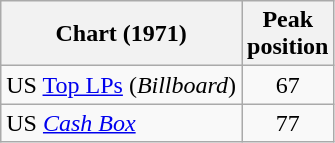<table class="wikitable">
<tr>
<th>Chart (1971)</th>
<th>Peak<br>position</th>
</tr>
<tr>
<td>US <a href='#'>Top LPs</a> (<em>Billboard</em>)</td>
<td align="center">67</td>
</tr>
<tr>
<td>US <em><a href='#'>Cash Box</a></em></td>
<td align="center">77</td>
</tr>
</table>
